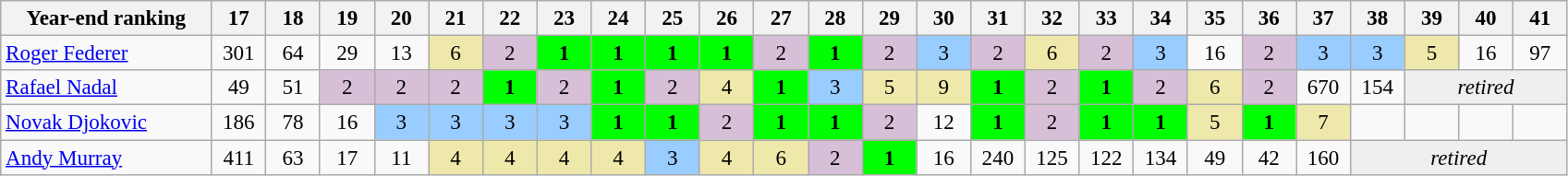<table class="wikitable" style="text-align:center;font-size:96%">
<tr>
<th width=145>Year-end ranking</th>
<th width="32">17</th>
<th width=32>18</th>
<th width=32>19</th>
<th width=32>20</th>
<th width=32>21</th>
<th width=32>22</th>
<th width=32>23</th>
<th width=32>24</th>
<th width=32>25</th>
<th width=32>26</th>
<th width=32>27</th>
<th width=32>28</th>
<th width=32>29</th>
<th width=32>30</th>
<th width=32>31</th>
<th width=32>32</th>
<th width=32>33</th>
<th width=32>34</th>
<th width=32>35</th>
<th width=32>36</th>
<th width=32>37</th>
<th width=32>38</th>
<th width=32>39</th>
<th width=32>40</th>
<th width=32>41</th>
</tr>
<tr>
<td style="text-align:left"> <a href='#'>Roger Federer</a></td>
<td>301</td>
<td>64</td>
<td>29</td>
<td>13</td>
<td bgcolor="#eee8aa">6</td>
<td bgcolor=thistle>2</td>
<td bgcolor=lime><strong>1</strong></td>
<td bgcolor=lime><strong>1</strong></td>
<td bgcolor=lime><strong>1</strong></td>
<td bgcolor=lime><strong>1</strong></td>
<td bgcolor=thistle>2</td>
<td bgcolor=lime><strong>1</strong></td>
<td bgcolor=thistle>2</td>
<td bgcolor="#99ccff">3</td>
<td bgcolor=thistle>2</td>
<td bgcolor="#eee8aa">6</td>
<td bgcolor=thistle>2</td>
<td bgcolor="#99ccff">3</td>
<td>16</td>
<td bgcolor=thistle>2</td>
<td bgcolor="#99ccff">3</td>
<td bgcolor="#99ccff">3</td>
<td bgcolor="#eee8aa">5</td>
<td>16</td>
<td>97</td>
</tr>
<tr>
<td style="text-align:left"> <a href='#'>Rafael Nadal</a></td>
<td>49</td>
<td>51</td>
<td bgcolor=thistle>2</td>
<td bgcolor=thistle>2</td>
<td bgcolor=thistle>2</td>
<td bgcolor=lime><strong>1</strong></td>
<td bgcolor=thistle>2</td>
<td bgcolor=lime><strong>1</strong></td>
<td bgcolor=thistle>2</td>
<td bgcolor="#eee8aa">4</td>
<td bgcolor=lime><strong>1</strong></td>
<td bgcolor="#99ccff">3</td>
<td bgcolor="#eee8aa">5</td>
<td bgcolor="#eee8aa">9</td>
<td bgcolor=lime><strong>1</strong></td>
<td bgcolor=thistle>2</td>
<td bgcolor=lime><strong>1</strong></td>
<td bgcolor=thistle>2</td>
<td bgcolor="#eee8aa">6</td>
<td bgcolor=thistle>2</td>
<td>670</td>
<td>154</td>
<td bgcolor=efefef colspan=3><em>retired</em></td>
</tr>
<tr>
<td style="text-align:left"> <a href='#'>Novak Djokovic</a></td>
<td>186</td>
<td>78</td>
<td>16</td>
<td bgcolor="#99ccff">3</td>
<td bgcolor="#99ccff">3</td>
<td bgcolor="#99ccff">3</td>
<td bgcolor="#99ccff">3</td>
<td bgcolor=lime><strong>1</strong></td>
<td bgcolor=lime><strong>1</strong></td>
<td bgcolor=thistle>2</td>
<td bgcolor=lime><strong>1</strong></td>
<td bgcolor=lime><strong>1</strong></td>
<td bgcolor=thistle>2</td>
<td>12</td>
<td bgcolor=lime><strong>1</strong></td>
<td bgcolor=thistle>2</td>
<td bgcolor=lime><strong>1</strong></td>
<td bgcolor=lime><strong>1</strong></td>
<td bgcolor="#eee8aa">5</td>
<td bgcolor=lime><strong>1</strong></td>
<td bgcolor="#eee8aa">7</td>
<td></td>
<td></td>
<td></td>
<td></td>
</tr>
<tr>
<td style="text-align:left"> <a href='#'>Andy Murray</a></td>
<td>411</td>
<td>63</td>
<td>17</td>
<td>11</td>
<td bgcolor="#eee8aa">4</td>
<td bgcolor="#eee8aa">4</td>
<td bgcolor="#eee8aa">4</td>
<td bgcolor="#eee8aa">4</td>
<td bgcolor="#99ccff">3</td>
<td bgcolor="#eee8aa">4</td>
<td bgcolor="#eee8aa">6</td>
<td bgcolor=thistle>2</td>
<td bgcolor=lime><strong>1</strong></td>
<td>16</td>
<td>240</td>
<td>125</td>
<td>122</td>
<td>134</td>
<td>49</td>
<td>42</td>
<td>160</td>
<td bgcolor=efefef colspan=4><em>retired</em></td>
</tr>
</table>
